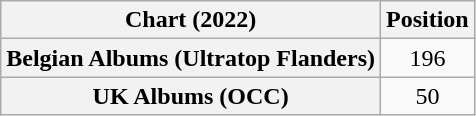<table class="wikitable sortable plainrowheaders" style="text-align:center">
<tr>
<th scope="col">Chart (2022)</th>
<th scope="col">Position</th>
</tr>
<tr>
<th scope="row">Belgian Albums (Ultratop Flanders)</th>
<td>196</td>
</tr>
<tr>
<th scope="row">UK Albums (OCC)</th>
<td>50</td>
</tr>
</table>
